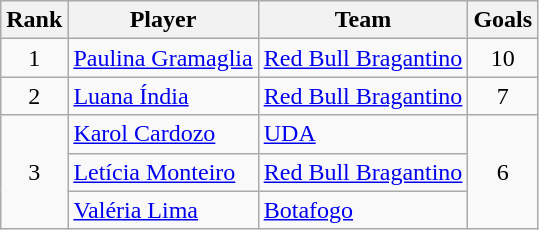<table class="wikitable" style="text-align:left">
<tr>
<th>Rank</th>
<th>Player</th>
<th>Team</th>
<th>Goals</th>
</tr>
<tr>
<td align=center>1</td>
<td> <a href='#'>Paulina Gramaglia</a></td>
<td> <a href='#'>Red Bull Bragantino</a></td>
<td align=center>10</td>
</tr>
<tr>
<td align=center>2</td>
<td> <a href='#'>Luana Índia</a></td>
<td> <a href='#'>Red Bull Bragantino</a></td>
<td align=center>7</td>
</tr>
<tr>
<td align=center rowspan=3>3</td>
<td> <a href='#'>Karol Cardozo</a></td>
<td> <a href='#'>UDA</a></td>
<td align=center rowspan=3>6</td>
</tr>
<tr>
<td> <a href='#'>Letícia Monteiro</a></td>
<td> <a href='#'>Red Bull Bragantino</a></td>
</tr>
<tr>
<td> <a href='#'>Valéria Lima</a></td>
<td> <a href='#'>Botafogo</a></td>
</tr>
</table>
